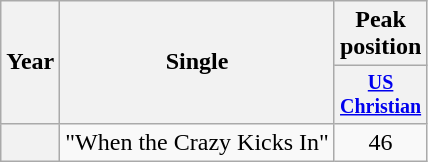<table class="wikitable" style="text-align:center;">
<tr>
<th rowspan="2">Year</th>
<th rowspan="2">Single</th>
<th>Peak position</th>
</tr>
<tr style="font-size:smaller;">
<th style="width:45px;"><a href='#'>US Christian</a><br></th>
</tr>
<tr>
<th></th>
<td style="text-align:left;">"When the Crazy Kicks In"</td>
<td>46</td>
</tr>
</table>
